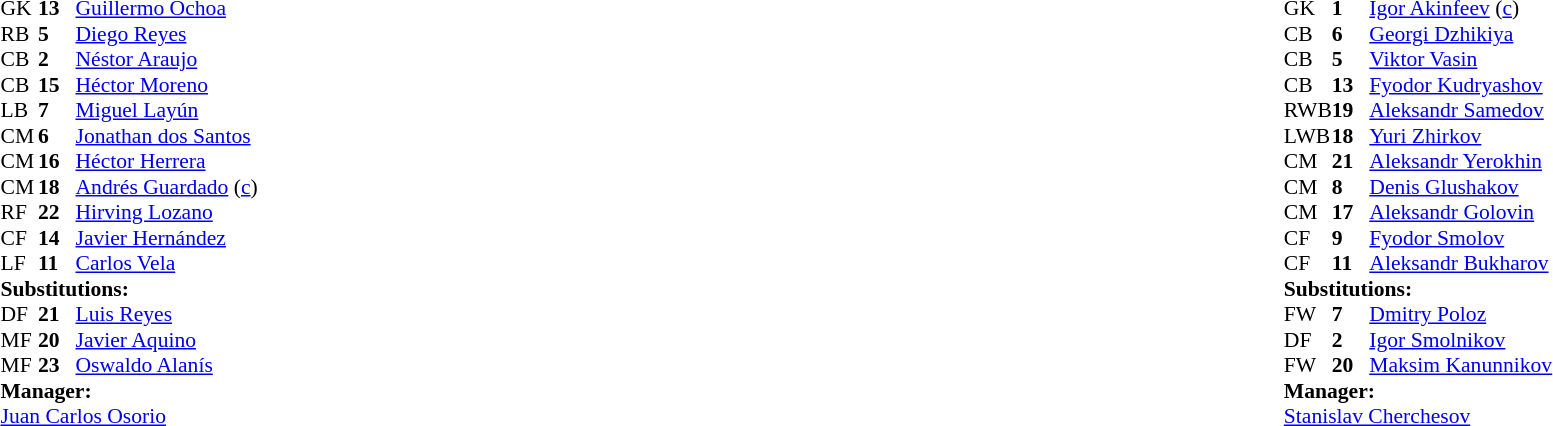<table width="100%">
<tr>
<td valign="top" width="40%"><br><table style="font-size:90%" cellspacing="0" cellpadding="0">
<tr>
<th width=25></th>
<th width=25></th>
</tr>
<tr>
<td>GK</td>
<td><strong>13</strong></td>
<td><a href='#'>Guillermo Ochoa</a></td>
</tr>
<tr>
<td>RB</td>
<td><strong>5</strong></td>
<td><a href='#'>Diego Reyes</a></td>
<td></td>
<td></td>
</tr>
<tr>
<td>CB</td>
<td><strong>2</strong></td>
<td><a href='#'>Néstor Araujo</a></td>
</tr>
<tr>
<td>CB</td>
<td><strong>15</strong></td>
<td><a href='#'>Héctor Moreno</a></td>
</tr>
<tr>
<td>LB</td>
<td><strong>7</strong></td>
<td><a href='#'>Miguel Layún</a></td>
</tr>
<tr>
<td>CM</td>
<td><strong>6</strong></td>
<td><a href='#'>Jonathan dos Santos</a></td>
</tr>
<tr>
<td>CM</td>
<td><strong>16</strong></td>
<td><a href='#'>Héctor Herrera</a></td>
</tr>
<tr>
<td>CM</td>
<td><strong>18</strong></td>
<td><a href='#'>Andrés Guardado</a> (<a href='#'>c</a>)</td>
<td></td>
<td></td>
</tr>
<tr>
<td>RF</td>
<td><strong>22</strong></td>
<td><a href='#'>Hirving Lozano</a></td>
</tr>
<tr>
<td>CF</td>
<td><strong>14</strong></td>
<td><a href='#'>Javier Hernández</a></td>
</tr>
<tr>
<td>LF</td>
<td><strong>11</strong></td>
<td><a href='#'>Carlos Vela</a></td>
<td></td>
<td></td>
</tr>
<tr>
<td colspan=3><strong>Substitutions:</strong></td>
</tr>
<tr>
<td>DF</td>
<td><strong>21</strong></td>
<td><a href='#'>Luis Reyes</a></td>
<td></td>
<td></td>
</tr>
<tr>
<td>MF</td>
<td><strong>20</strong></td>
<td><a href='#'>Javier Aquino</a></td>
<td></td>
<td></td>
</tr>
<tr>
<td>MF</td>
<td><strong>23</strong></td>
<td><a href='#'>Oswaldo Alanís</a></td>
<td></td>
<td></td>
</tr>
<tr>
<td colspan=3><strong>Manager:</strong></td>
</tr>
<tr>
<td colspan=3> <a href='#'>Juan Carlos Osorio</a></td>
</tr>
</table>
</td>
<td valign="top"></td>
<td valign="top" width="50%"><br><table style="font-size:90%; margin:auto" cellspacing="0" cellpadding="0">
<tr>
<th width=25></th>
<th width=25></th>
</tr>
<tr>
<td>GK</td>
<td><strong>1</strong></td>
<td><a href='#'>Igor Akinfeev</a> (<a href='#'>c</a>)</td>
</tr>
<tr>
<td>CB</td>
<td><strong>6</strong></td>
<td><a href='#'>Georgi Dzhikiya</a></td>
</tr>
<tr>
<td>CB</td>
<td><strong>5</strong></td>
<td><a href='#'>Viktor Vasin</a></td>
<td></td>
</tr>
<tr>
<td>CB</td>
<td><strong>13</strong></td>
<td><a href='#'>Fyodor Kudryashov</a></td>
<td></td>
</tr>
<tr>
<td>RWB</td>
<td><strong>19</strong></td>
<td><a href='#'>Aleksandr Samedov</a></td>
</tr>
<tr>
<td>LWB</td>
<td><strong>18</strong></td>
<td><a href='#'>Yuri Zhirkov</a></td>
<td></td>
</tr>
<tr>
<td>CM</td>
<td><strong>21</strong></td>
<td><a href='#'>Aleksandr Yerokhin</a></td>
<td></td>
<td></td>
</tr>
<tr>
<td>CM</td>
<td><strong>8</strong></td>
<td><a href='#'>Denis Glushakov</a></td>
</tr>
<tr>
<td>CM</td>
<td><strong>17</strong></td>
<td><a href='#'>Aleksandr Golovin</a></td>
<td></td>
</tr>
<tr>
<td>CF</td>
<td><strong>9</strong></td>
<td><a href='#'>Fyodor Smolov</a></td>
<td></td>
<td></td>
</tr>
<tr>
<td>CF</td>
<td><strong>11</strong></td>
<td><a href='#'>Aleksandr Bukharov</a></td>
<td></td>
<td></td>
</tr>
<tr>
<td colspan=3><strong>Substitutions:</strong></td>
</tr>
<tr>
<td>FW</td>
<td><strong>7</strong></td>
<td><a href='#'>Dmitry Poloz</a></td>
<td></td>
<td></td>
</tr>
<tr>
<td>DF</td>
<td><strong>2</strong></td>
<td><a href='#'>Igor Smolnikov</a></td>
<td></td>
<td></td>
</tr>
<tr>
<td>FW</td>
<td><strong>20</strong></td>
<td><a href='#'>Maksim Kanunnikov</a></td>
<td></td>
<td></td>
</tr>
<tr>
<td colspan=3><strong>Manager:</strong></td>
</tr>
<tr>
<td colspan=3><a href='#'>Stanislav Cherchesov</a></td>
</tr>
</table>
</td>
</tr>
</table>
